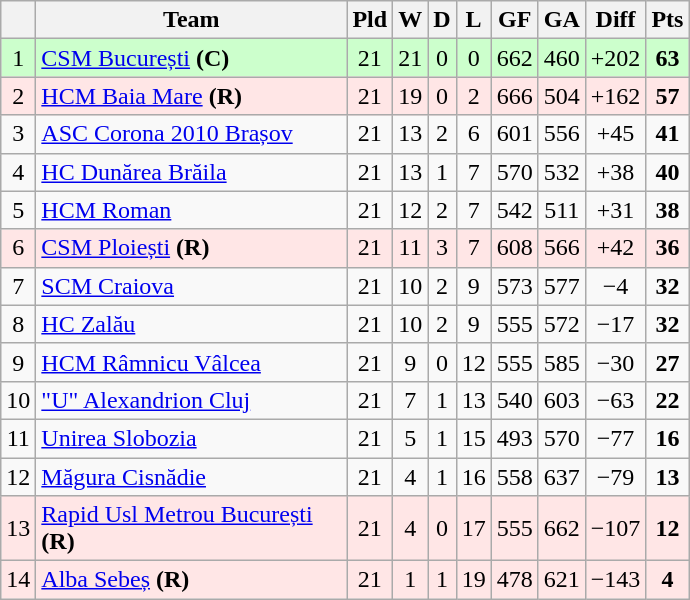<table class="wikitable sortable" style="text-align:center">
<tr>
<th></th>
<th width="200">Team</th>
<th>Pld</th>
<th>W</th>
<th>D</th>
<th>L</th>
<th>GF</th>
<th>GA</th>
<th>Diff</th>
<th>Pts</th>
</tr>
<tr style="background: #CCFFCC;">
<td>1</td>
<td align=left> <a href='#'>CSM București</a> <strong>(C)</strong></td>
<td>21</td>
<td>21</td>
<td>0</td>
<td>0</td>
<td>662</td>
<td>460</td>
<td>+202</td>
<td><strong>63</strong></td>
</tr>
<tr style="background: #FFE6E6;">
<td>2</td>
<td align=left><a href='#'>HCM Baia Mare</a>  <strong>(R)</strong></td>
<td>21</td>
<td>19</td>
<td>0</td>
<td>2</td>
<td>666</td>
<td>504</td>
<td>+162</td>
<td><strong>57</strong></td>
</tr>
<tr>
<td>3</td>
<td align=left><a href='#'>ASC Corona 2010 Brașov</a></td>
<td>21</td>
<td>13</td>
<td>2</td>
<td>6</td>
<td>601</td>
<td>556</td>
<td>+45</td>
<td><strong>41</strong></td>
</tr>
<tr>
<td>4</td>
<td align=left><a href='#'>HC Dunărea Brăila</a></td>
<td>21</td>
<td>13</td>
<td>1</td>
<td>7</td>
<td>570</td>
<td>532</td>
<td>+38</td>
<td><strong>40</strong></td>
</tr>
<tr>
<td>5</td>
<td align=left><a href='#'>HCM Roman</a></td>
<td>21</td>
<td>12</td>
<td>2</td>
<td>7</td>
<td>542</td>
<td>511</td>
<td>+31</td>
<td><strong>38</strong></td>
</tr>
<tr style="background: #FFE6E6;">
<td>6</td>
<td align=left><a href='#'>CSM Ploiești</a> <strong>(R)</strong></td>
<td>21</td>
<td>11</td>
<td>3</td>
<td>7</td>
<td>608</td>
<td>566</td>
<td>+42</td>
<td><strong>36</strong></td>
</tr>
<tr>
<td>7</td>
<td align=left><a href='#'>SCM Craiova</a></td>
<td>21</td>
<td>10</td>
<td>2</td>
<td>9</td>
<td>573</td>
<td>577</td>
<td>−4</td>
<td><strong>32</strong></td>
</tr>
<tr>
<td>8</td>
<td align=left><a href='#'>HC Zalău</a></td>
<td>21</td>
<td>10</td>
<td>2</td>
<td>9</td>
<td>555</td>
<td>572</td>
<td>−17</td>
<td><strong>32</strong></td>
</tr>
<tr>
<td>9</td>
<td align=left><a href='#'>HCM Râmnicu Vâlcea</a></td>
<td>21</td>
<td>9</td>
<td>0</td>
<td>12</td>
<td>555</td>
<td>585</td>
<td>−30</td>
<td><strong>27</strong></td>
</tr>
<tr>
<td>10</td>
<td align=left><a href='#'>"U" Alexandrion Cluj</a></td>
<td>21</td>
<td>7</td>
<td>1</td>
<td>13</td>
<td>540</td>
<td>603</td>
<td>−63</td>
<td><strong>22</strong></td>
</tr>
<tr>
<td>11</td>
<td align=left><a href='#'>Unirea Slobozia</a></td>
<td>21</td>
<td>5</td>
<td>1</td>
<td>15</td>
<td>493</td>
<td>570</td>
<td>−77</td>
<td><strong>16</strong></td>
</tr>
<tr>
<td>12</td>
<td align=left><a href='#'>Măgura Cisnădie</a></td>
<td>21</td>
<td>4</td>
<td>1</td>
<td>16</td>
<td>558</td>
<td>637</td>
<td>−79</td>
<td><strong>13</strong></td>
</tr>
<tr style="background: #FFE6E6;">
<td>13</td>
<td align=left><a href='#'>Rapid Usl Metrou București</a>  <strong>(R)</strong></td>
<td>21</td>
<td>4</td>
<td>0</td>
<td>17</td>
<td>555</td>
<td>662</td>
<td>−107</td>
<td><strong>12</strong></td>
</tr>
<tr style="background: #FFE6E6;">
<td>14</td>
<td align=left><a href='#'>Alba Sebeș</a> <strong>(R)</strong></td>
<td>21</td>
<td>1</td>
<td>1</td>
<td>19</td>
<td>478</td>
<td>621</td>
<td>−143</td>
<td><strong>4</strong></td>
</tr>
</table>
